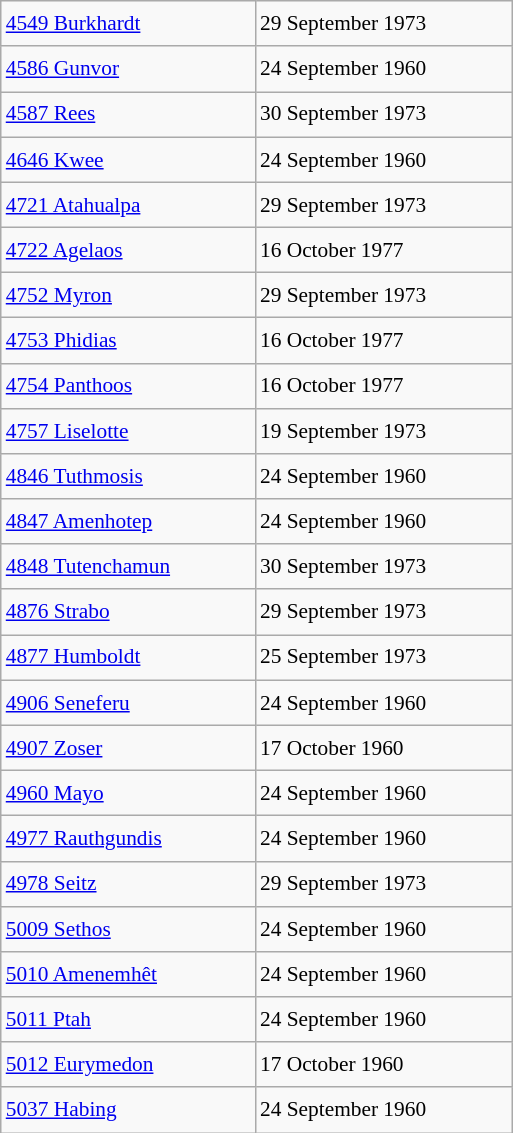<table class="wikitable" style="font-size: 89%; float: left; width: 24em; margin-right: 1em; line-height: 1.65em">
<tr>
<td><a href='#'>4549 Burkhardt</a></td>
<td>29 September 1973</td>
</tr>
<tr>
<td><a href='#'>4586 Gunvor</a></td>
<td>24 September 1960</td>
</tr>
<tr>
<td><a href='#'>4587 Rees</a></td>
<td>30 September 1973</td>
</tr>
<tr>
<td><a href='#'>4646 Kwee</a></td>
<td>24 September 1960</td>
</tr>
<tr>
<td><a href='#'>4721 Atahualpa</a></td>
<td>29 September 1973</td>
</tr>
<tr>
<td><a href='#'>4722 Agelaos</a></td>
<td>16 October 1977</td>
</tr>
<tr>
<td><a href='#'>4752 Myron</a></td>
<td>29 September 1973</td>
</tr>
<tr>
<td><a href='#'>4753 Phidias</a></td>
<td>16 October 1977</td>
</tr>
<tr>
<td><a href='#'>4754 Panthoos</a></td>
<td>16 October 1977</td>
</tr>
<tr>
<td><a href='#'>4757 Liselotte</a></td>
<td>19 September 1973</td>
</tr>
<tr>
<td><a href='#'>4846 Tuthmosis</a></td>
<td>24 September 1960</td>
</tr>
<tr>
<td><a href='#'>4847 Amenhotep</a></td>
<td>24 September 1960</td>
</tr>
<tr>
<td><a href='#'>4848 Tutenchamun</a></td>
<td>30 September 1973</td>
</tr>
<tr>
<td><a href='#'>4876 Strabo</a></td>
<td>29 September 1973</td>
</tr>
<tr>
<td><a href='#'>4877 Humboldt</a></td>
<td>25 September 1973</td>
</tr>
<tr>
<td><a href='#'>4906 Seneferu</a></td>
<td>24 September 1960</td>
</tr>
<tr>
<td><a href='#'>4907 Zoser</a></td>
<td>17 October 1960</td>
</tr>
<tr>
<td><a href='#'>4960 Mayo</a></td>
<td>24 September 1960</td>
</tr>
<tr>
<td><a href='#'>4977 Rauthgundis</a></td>
<td>24 September 1960</td>
</tr>
<tr>
<td><a href='#'>4978 Seitz</a></td>
<td>29 September 1973</td>
</tr>
<tr>
<td><a href='#'>5009 Sethos</a></td>
<td>24 September 1960</td>
</tr>
<tr>
<td><a href='#'>5010 Amenemhêt</a></td>
<td>24 September 1960</td>
</tr>
<tr>
<td><a href='#'>5011 Ptah</a></td>
<td>24 September 1960</td>
</tr>
<tr>
<td><a href='#'>5012 Eurymedon</a></td>
<td>17 October 1960</td>
</tr>
<tr>
<td><a href='#'>5037 Habing</a></td>
<td>24 September 1960</td>
</tr>
</table>
